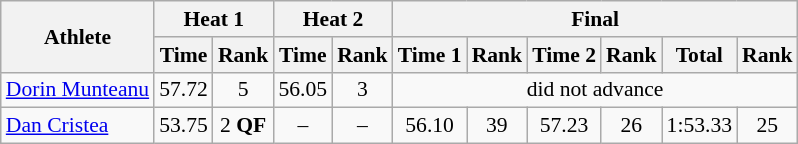<table class="wikitable" style="font-size:90%">
<tr>
<th rowspan="2">Athlete</th>
<th colspan="2">Heat 1</th>
<th colspan="2">Heat 2</th>
<th colspan="6">Final</th>
</tr>
<tr>
<th>Time</th>
<th>Rank</th>
<th>Time</th>
<th>Rank</th>
<th>Time 1</th>
<th>Rank</th>
<th>Time 2</th>
<th>Rank</th>
<th>Total</th>
<th>Rank</th>
</tr>
<tr>
<td><a href='#'>Dorin Munteanu</a></td>
<td align="center">57.72</td>
<td align="center">5</td>
<td align="center">56.05</td>
<td align="center">3</td>
<td colspan="6" align="center">did not advance</td>
</tr>
<tr>
<td><a href='#'>Dan Cristea</a></td>
<td align="center">53.75</td>
<td align="center">2 <strong>QF</strong></td>
<td align="center">–</td>
<td align="center">–</td>
<td align="center">56.10</td>
<td align="center">39</td>
<td align="center">57.23</td>
<td align="center">26</td>
<td align="center">1:53.33</td>
<td align="center">25</td>
</tr>
</table>
